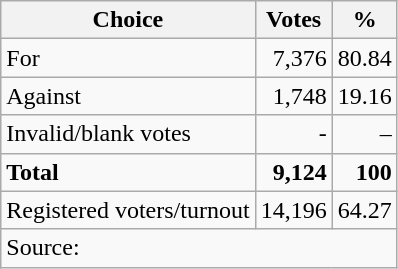<table class=wikitable style=text-align:right>
<tr>
<th>Choice</th>
<th>Votes</th>
<th>%</th>
</tr>
<tr>
<td align=left>For</td>
<td>7,376</td>
<td>80.84</td>
</tr>
<tr>
<td align=left>Against</td>
<td>1,748</td>
<td>19.16</td>
</tr>
<tr>
<td align=left>Invalid/blank votes</td>
<td>-</td>
<td>–</td>
</tr>
<tr>
<td align=left><strong>Total</strong></td>
<td><strong>9,124</strong></td>
<td><strong>100</strong></td>
</tr>
<tr>
<td align=left>Registered voters/turnout</td>
<td>14,196</td>
<td>64.27</td>
</tr>
<tr>
<td colspan=3 align=left>Source: </td>
</tr>
</table>
